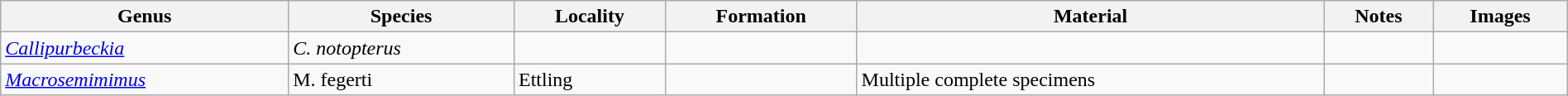<table class="wikitable" align="center" width="100%">
<tr>
<th>Genus</th>
<th>Species</th>
<th>Locality</th>
<th>Formation</th>
<th>Material</th>
<th>Notes</th>
<th>Images</th>
</tr>
<tr>
<td><em><a href='#'>Callipurbeckia</a></em></td>
<td><em>C. notopterus</em></td>
<td></td>
<td></td>
<td></td>
<td></td>
<td></td>
</tr>
<tr>
<td><em><a href='#'>Macrosemimimus</a></em></td>
<td>M. fegerti</td>
<td>Ettling</td>
<td></td>
<td>Multiple complete specimens</td>
<td></td>
<td></td>
</tr>
</table>
